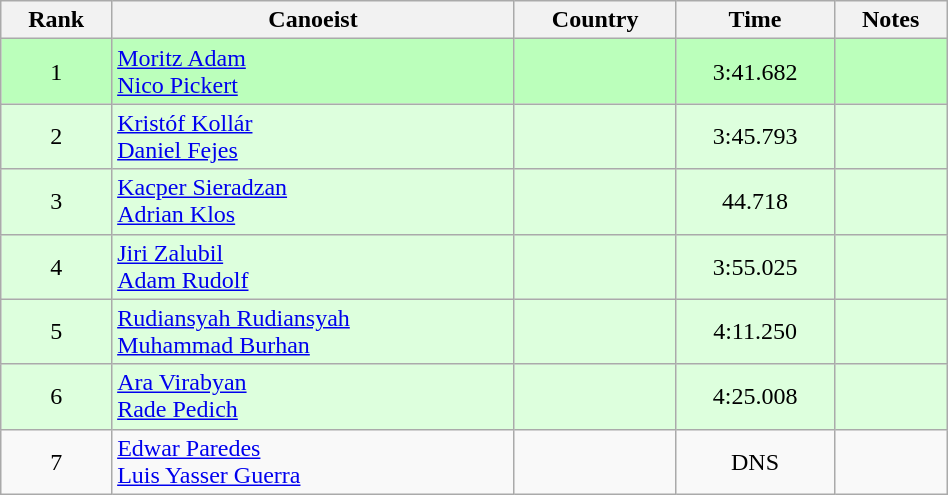<table class="wikitable" style="text-align:center;width: 50%">
<tr>
<th>Rank</th>
<th>Canoeist</th>
<th>Country</th>
<th>Time</th>
<th>Notes</th>
</tr>
<tr bgcolor=bbffbb>
<td>1</td>
<td align="left"><a href='#'>Moritz Adam</a><br><a href='#'>Nico Pickert</a></td>
<td align="left"></td>
<td>3:41.682</td>
<td></td>
</tr>
<tr bgcolor=ddffdd>
<td>2</td>
<td align="left"><a href='#'>Kristóf Kollár</a><br><a href='#'>Daniel Fejes</a></td>
<td align="left"></td>
<td>3:45.793</td>
<td></td>
</tr>
<tr bgcolor=ddffdd>
<td>3</td>
<td align="left"><a href='#'>Kacper Sieradzan</a><br><a href='#'>Adrian Klos</a></td>
<td align="left"></td>
<td>44.718</td>
<td></td>
</tr>
<tr bgcolor=ddffdd>
<td>4</td>
<td align="left"><a href='#'>Jiri Zalubil</a><br><a href='#'>Adam Rudolf</a></td>
<td align="left"></td>
<td>3:55.025</td>
<td></td>
</tr>
<tr bgcolor=ddffdd>
<td>5</td>
<td align="left"><a href='#'>Rudiansyah Rudiansyah</a><br><a href='#'>Muhammad Burhan</a></td>
<td align="left"></td>
<td>4:11.250</td>
<td></td>
</tr>
<tr bgcolor=ddffdd>
<td>6</td>
<td align="left"><a href='#'>Ara Virabyan</a><br><a href='#'>Rade Pedich</a></td>
<td align="left"></td>
<td>4:25.008</td>
<td></td>
</tr>
<tr>
<td>7</td>
<td align="left"><a href='#'>Edwar Paredes</a><br><a href='#'>Luis Yasser Guerra</a></td>
<td align="left"></td>
<td>DNS</td>
<td></td>
</tr>
</table>
